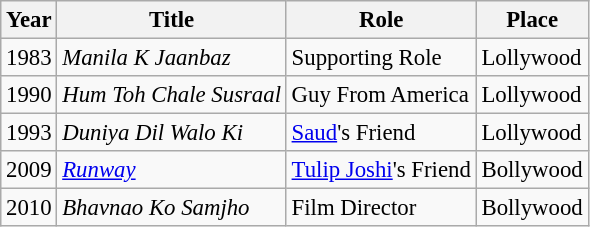<table class="wikitable" style="font-size: 95%;">
<tr>
<th>Year</th>
<th>Title</th>
<th>Role</th>
<th>Place</th>
</tr>
<tr>
<td rowspan="1">1983</td>
<td><em>Manila K Jaanbaz</em></td>
<td>Supporting Role</td>
<td>Lollywood</td>
</tr>
<tr>
<td rowspan="1">1990</td>
<td><em>Hum Toh Chale Susraal</em></td>
<td>Guy From America</td>
<td>Lollywood</td>
</tr>
<tr>
<td rowspan="1">1993</td>
<td><em>Duniya Dil Walo Ki</em></td>
<td><a href='#'>Saud</a>'s Friend</td>
<td>Lollywood</td>
</tr>
<tr>
<td rowspan="1">2009</td>
<td><em><a href='#'>Runway</a></em></td>
<td><a href='#'>Tulip Joshi</a>'s Friend</td>
<td>Bollywood</td>
</tr>
<tr>
<td rowspan="1">2010</td>
<td><em>Bhavnao Ko Samjho</em></td>
<td>Film Director</td>
<td>Bollywood</td>
</tr>
</table>
